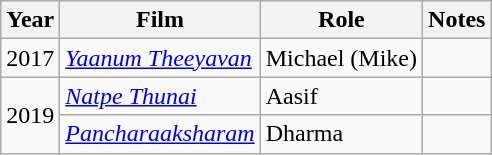<table class="wikitable">
<tr>
<th>Year</th>
<th>Film</th>
<th>Role</th>
<th>Notes</th>
</tr>
<tr>
<td>2017</td>
<td><em><a href='#'>Yaanum Theeyavan</a></em></td>
<td>Michael (Mike)</td>
<td></td>
</tr>
<tr>
<td rowspan="2">2019</td>
<td><em><a href='#'>Natpe Thunai</a></em></td>
<td>Aasif</td>
<td></td>
</tr>
<tr>
<td><em><a href='#'>Pancharaaksharam</a></em></td>
<td>Dharma</td>
<td></td>
</tr>
</table>
